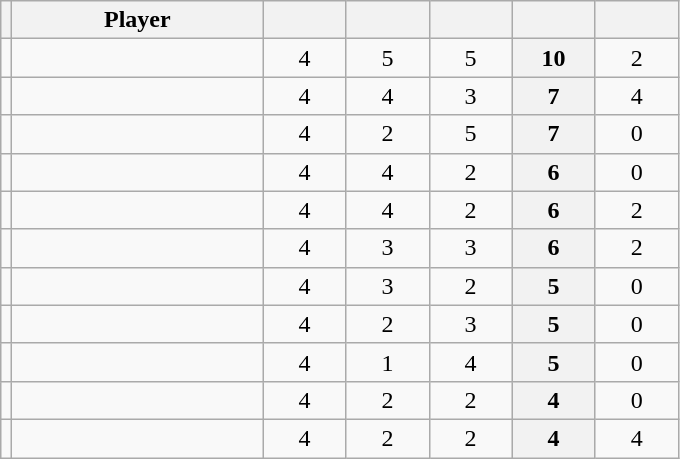<table class="wikitable sortable" style="text-align: center">
<tr>
<th></th>
<th style="width: 10em;">Player</th>
<th style="width: 3em;"></th>
<th style="width: 3em;"></th>
<th style="width: 3em;"></th>
<th style="width: 3em;"></th>
<th style="width: 3em;"></th>
</tr>
<tr>
<td></td>
<td align="left"><strong></strong></td>
<td>4</td>
<td>5</td>
<td>5</td>
<th>10</th>
<td>2</td>
</tr>
<tr>
<td></td>
<td align="left"></td>
<td>4</td>
<td>4</td>
<td>3</td>
<th>7</th>
<td>4</td>
</tr>
<tr>
<td></td>
<td align="left"><strong></strong></td>
<td>4</td>
<td>2</td>
<td>5</td>
<th>7</th>
<td>0</td>
</tr>
<tr>
<td></td>
<td align="left"><strong></strong></td>
<td>4</td>
<td>4</td>
<td>2</td>
<th>6</th>
<td>0</td>
</tr>
<tr>
<td></td>
<td align="left"></td>
<td>4</td>
<td>4</td>
<td>2</td>
<th>6</th>
<td>2</td>
</tr>
<tr>
<td></td>
<td align="left"></td>
<td>4</td>
<td>3</td>
<td>3</td>
<th>6</th>
<td>2</td>
</tr>
<tr>
<td></td>
<td align="left"><strong></strong></td>
<td>4</td>
<td>3</td>
<td>2</td>
<th>5</th>
<td>0</td>
</tr>
<tr>
<td></td>
<td align="left"></td>
<td>4</td>
<td>2</td>
<td>3</td>
<th>5</th>
<td>0</td>
</tr>
<tr>
<td></td>
<td align="left"></td>
<td>4</td>
<td>1</td>
<td>4</td>
<th>5</th>
<td>0</td>
</tr>
<tr>
<td></td>
<td align="left"></td>
<td>4</td>
<td>2</td>
<td>2</td>
<th>4</th>
<td>0</td>
</tr>
<tr>
<td></td>
<td align="left"></td>
<td>4</td>
<td>2</td>
<td>2</td>
<th>4</th>
<td>4</td>
</tr>
</table>
